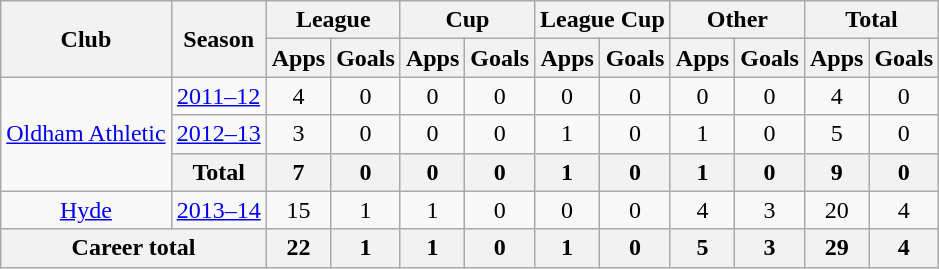<table class="wikitable" style="text-align:center">
<tr>
<th rowspan="2">Club</th>
<th rowspan="2">Season</th>
<th colspan="2">League</th>
<th colspan="2">Cup</th>
<th colspan="2">League Cup</th>
<th colspan="2">Other</th>
<th colspan="2">Total</th>
</tr>
<tr>
<th>Apps</th>
<th>Goals</th>
<th>Apps</th>
<th>Goals</th>
<th>Apps</th>
<th>Goals</th>
<th>Apps</th>
<th>Goals</th>
<th>Apps</th>
<th>Goals</th>
</tr>
<tr>
<td rowspan="3" valign="center"><a href='#'>Oldham Athletic</a></td>
<td><a href='#'>2011–12</a></td>
<td>4</td>
<td>0</td>
<td>0</td>
<td>0</td>
<td>0</td>
<td>0</td>
<td>0</td>
<td>0</td>
<td>4</td>
<td>0</td>
</tr>
<tr>
<td><a href='#'>2012–13</a></td>
<td>3</td>
<td>0</td>
<td>0</td>
<td>0</td>
<td>1</td>
<td>0</td>
<td>1</td>
<td>0</td>
<td>5</td>
<td>0</td>
</tr>
<tr>
<th>Total</th>
<th>7</th>
<th>0</th>
<th>0</th>
<th>0</th>
<th>1</th>
<th>0</th>
<th>1</th>
<th>0</th>
<th>9</th>
<th>0</th>
</tr>
<tr>
<td valign="center"><a href='#'>Hyde</a></td>
<td><a href='#'>2013–14</a></td>
<td>15</td>
<td>1</td>
<td>1</td>
<td>0</td>
<td>0</td>
<td>0</td>
<td>4</td>
<td>3</td>
<td>20</td>
<td>4</td>
</tr>
<tr>
<th colspan="2">Career total</th>
<th>22</th>
<th>1</th>
<th>1</th>
<th>0</th>
<th>1</th>
<th>0</th>
<th>5</th>
<th>3</th>
<th>29</th>
<th>4</th>
</tr>
</table>
